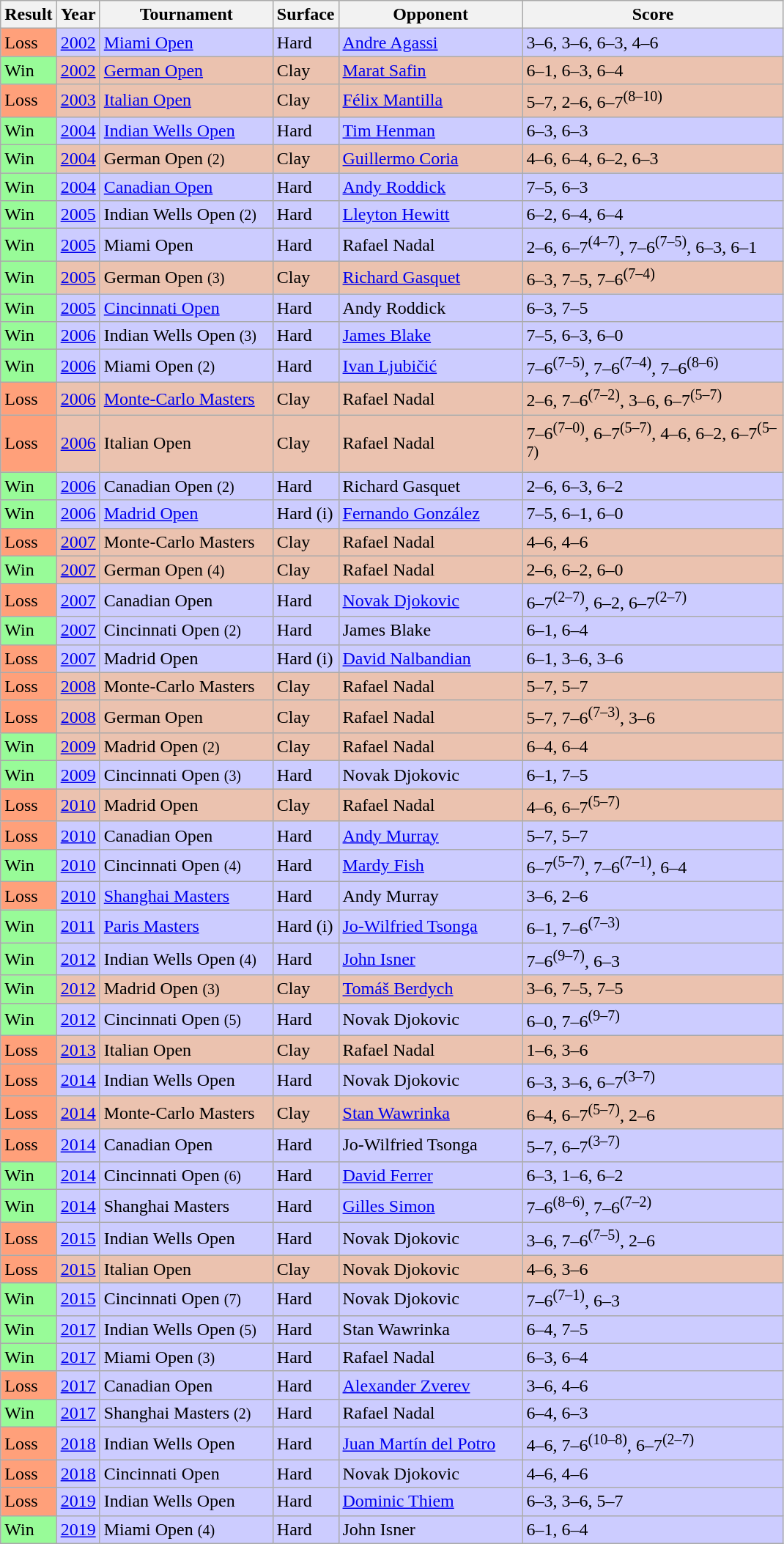<table class="sortable wikitable">
<tr>
<th>Result</th>
<th>Year</th>
<th style="width:150px">Tournament</th>
<th>Surface</th>
<th width=160>Opponent</th>
<th width=230 class="unsortable">Score</th>
</tr>
<tr style="background:#ccccff;">
<td style="background:#ffa07a;">Loss</td>
<td><a href='#'>2002</a></td>
<td><a href='#'>Miami Open</a></td>
<td>Hard</td>
<td> <a href='#'>Andre Agassi</a></td>
<td>3–6, 3–6, 6–3, 4–6</td>
</tr>
<tr style="background:#ebc2af;">
<td style="background:#98fb98;">Win</td>
<td><a href='#'>2002</a></td>
<td><a href='#'>German Open</a></td>
<td>Clay</td>
<td> <a href='#'>Marat Safin</a></td>
<td>6–1, 6–3, 6–4</td>
</tr>
<tr style="background:#ebc2af;">
<td style="background:#ffa07a;">Loss</td>
<td><a href='#'>2003</a></td>
<td><a href='#'>Italian Open</a></td>
<td>Clay</td>
<td> <a href='#'>Félix Mantilla</a></td>
<td>5–7, 2–6, 6–7<sup>(8–10)</sup></td>
</tr>
<tr style="background:#ccccff;">
<td style="background:#98fb98;">Win</td>
<td><a href='#'>2004</a></td>
<td><a href='#'>Indian Wells Open</a></td>
<td>Hard</td>
<td> <a href='#'>Tim Henman</a></td>
<td>6–3, 6–3</td>
</tr>
<tr style="background:#ebc2af;">
<td style="background:#98fb98;">Win</td>
<td><a href='#'>2004</a></td>
<td>German Open <small>(2)</small></td>
<td>Clay</td>
<td> <a href='#'>Guillermo Coria</a></td>
<td>4–6, 6–4, 6–2, 6–3</td>
</tr>
<tr style="background:#ccccff;">
<td style="background:#98fb98;">Win</td>
<td><a href='#'>2004</a></td>
<td><a href='#'>Canadian Open</a></td>
<td>Hard</td>
<td> <a href='#'>Andy Roddick</a></td>
<td>7–5, 6–3</td>
</tr>
<tr style="background:#ccccff;">
<td style="background:#98fb98;">Win</td>
<td><a href='#'>2005</a></td>
<td>Indian Wells Open <small>(2)</small></td>
<td>Hard</td>
<td> <a href='#'>Lleyton Hewitt</a></td>
<td>6–2, 6–4, 6–4</td>
</tr>
<tr style="background:#ccccff;">
<td style="background:#98fb98;">Win</td>
<td><a href='#'>2005</a></td>
<td>Miami Open</td>
<td>Hard</td>
<td> Rafael Nadal</td>
<td>2–6, 6–7<sup>(4–7)</sup>, 7–6<sup>(7–5)</sup>, 6–3, 6–1</td>
</tr>
<tr style="background:#ebc2af;">
<td style="background:#98fb98;">Win</td>
<td><a href='#'>2005</a></td>
<td>German Open <small>(3)</small></td>
<td>Clay</td>
<td> <a href='#'>Richard Gasquet</a></td>
<td>6–3, 7–5, 7–6<sup>(7–4)</sup></td>
</tr>
<tr style="background:#ccccff;">
<td style="background:#98fb98;">Win</td>
<td><a href='#'>2005</a></td>
<td><a href='#'>Cincinnati Open</a></td>
<td>Hard</td>
<td> Andy Roddick</td>
<td>6–3, 7–5</td>
</tr>
<tr style="background:#ccccff;">
<td style="background:#98fb98;">Win</td>
<td><a href='#'>2006</a></td>
<td>Indian Wells Open <small>(3)</small></td>
<td>Hard</td>
<td> <a href='#'>James Blake</a></td>
<td>7–5, 6–3, 6–0</td>
</tr>
<tr style="background:#ccccff;">
<td style="background:#98fb98;">Win</td>
<td><a href='#'>2006</a></td>
<td>Miami Open <small>(2)</small></td>
<td>Hard</td>
<td> <a href='#'>Ivan Ljubičić</a></td>
<td>7–6<sup>(7–5)</sup>, 7–6<sup>(7–4)</sup>, 7–6<sup>(8–6)</sup></td>
</tr>
<tr style="background:#ebc2af;">
<td style="background:#ffa07a;">Loss</td>
<td><a href='#'>2006</a></td>
<td><a href='#'>Monte-Carlo Masters</a></td>
<td>Clay</td>
<td> Rafael Nadal</td>
<td>2–6, 7–6<sup>(7–2)</sup>, 3–6, 6–7<sup>(5–7)</sup></td>
</tr>
<tr style="background:#ebc2af;">
<td style="background:#ffa07a;">Loss</td>
<td><a href='#'>2006</a></td>
<td>Italian Open</td>
<td>Clay</td>
<td> Rafael Nadal</td>
<td>7–6<sup>(7–0)</sup>, 6–7<sup>(5–7)</sup>, 4–6, 6–2, 6–7<sup>(5–7)</sup></td>
</tr>
<tr style="background:#ccccff;">
<td style="background:#98fb98;">Win</td>
<td><a href='#'>2006</a></td>
<td>Canadian Open <small>(2)</small></td>
<td>Hard</td>
<td> Richard Gasquet</td>
<td>2–6, 6–3, 6–2</td>
</tr>
<tr style="background:#ccccff;">
<td style="background:#98fb98;">Win</td>
<td><a href='#'>2006</a></td>
<td><a href='#'>Madrid Open</a></td>
<td>Hard (i)</td>
<td> <a href='#'>Fernando González</a></td>
<td>7–5, 6–1, 6–0</td>
</tr>
<tr style="background:#ebc2af;">
<td style="background:#ffa07a;">Loss</td>
<td><a href='#'>2007</a></td>
<td>Monte-Carlo Masters</td>
<td>Clay</td>
<td> Rafael Nadal</td>
<td>4–6, 4–6</td>
</tr>
<tr style="background:#ebc2af;">
<td style="background:#98fb98;">Win</td>
<td><a href='#'>2007</a></td>
<td>German Open <small>(4)</small></td>
<td>Clay</td>
<td> Rafael Nadal</td>
<td>2–6, 6–2, 6–0</td>
</tr>
<tr style="background:#ccccff;">
<td style="background:#ffa07a;">Loss</td>
<td><a href='#'>2007</a></td>
<td>Canadian Open</td>
<td>Hard</td>
<td> <a href='#'>Novak Djokovic</a></td>
<td>6–7<sup>(2–7)</sup>, 6–2, 6–7<sup>(2–7)</sup></td>
</tr>
<tr style="background:#ccccff;">
<td style="background:#98fb98;">Win</td>
<td><a href='#'>2007</a></td>
<td>Cincinnati Open <small>(2)</small></td>
<td>Hard</td>
<td> James Blake</td>
<td>6–1, 6–4</td>
</tr>
<tr style="background:#ccccff;">
<td style="background:#ffa07a;">Loss</td>
<td><a href='#'>2007</a></td>
<td>Madrid Open</td>
<td>Hard (i)</td>
<td> <a href='#'>David Nalbandian</a></td>
<td>6–1, 3–6, 3–6</td>
</tr>
<tr style="background:#ebc2af;">
<td style="background:#ffa07a;">Loss</td>
<td><a href='#'>2008</a></td>
<td>Monte-Carlo Masters</td>
<td>Clay</td>
<td> Rafael Nadal</td>
<td>5–7, 5–7</td>
</tr>
<tr style="background:#ebc2af;">
<td style="background:#ffa07a;">Loss</td>
<td><a href='#'>2008</a></td>
<td>German Open</td>
<td>Clay</td>
<td> Rafael Nadal</td>
<td>5–7, 7–6<sup>(7–3)</sup>, 3–6</td>
</tr>
<tr style="background:#ebc2af;">
<td style="background:#98fb98;">Win</td>
<td><a href='#'>2009</a></td>
<td>Madrid Open <small>(2)</small></td>
<td>Clay</td>
<td> Rafael Nadal</td>
<td>6–4, 6–4</td>
</tr>
<tr style="background:#ccccff;">
<td style="background:#98fb98;">Win</td>
<td><a href='#'>2009</a></td>
<td>Cincinnati Open <small>(3)</small></td>
<td>Hard</td>
<td> Novak Djokovic</td>
<td>6–1, 7–5</td>
</tr>
<tr style="background:#ebc2af;">
<td style="background:#ffa07a;">Loss</td>
<td><a href='#'>2010</a></td>
<td>Madrid Open</td>
<td>Clay</td>
<td> Rafael Nadal</td>
<td>4–6, 6–7<sup>(5–7)</sup></td>
</tr>
<tr style="background:#ccccff;">
<td style="background:#ffa07a;">Loss</td>
<td><a href='#'>2010</a></td>
<td>Canadian Open</td>
<td>Hard</td>
<td> <a href='#'>Andy Murray</a></td>
<td>5–7, 5–7</td>
</tr>
<tr style="background:#ccccff;">
<td style="background:#98fb98;">Win</td>
<td><a href='#'>2010</a></td>
<td>Cincinnati Open <small>(4)</small></td>
<td>Hard</td>
<td> <a href='#'>Mardy Fish</a></td>
<td>6–7<sup>(5–7)</sup>, 7–6<sup>(7–1)</sup>, 6–4</td>
</tr>
<tr style="background:#ccccff;">
<td style="background:#ffa07a;">Loss</td>
<td><a href='#'>2010</a></td>
<td><a href='#'>Shanghai Masters</a></td>
<td>Hard</td>
<td> Andy Murray</td>
<td>3–6, 2–6</td>
</tr>
<tr style="background:#ccccff;">
<td style="background:#98fb98;">Win</td>
<td><a href='#'>2011</a></td>
<td><a href='#'>Paris Masters</a></td>
<td>Hard (i)</td>
<td> <a href='#'>Jo-Wilfried Tsonga</a></td>
<td>6–1, 7–6<sup>(7–3)</sup></td>
</tr>
<tr style="background:#ccccff;">
<td style="background:#98fb98;">Win</td>
<td><a href='#'>2012</a></td>
<td>Indian Wells Open <small>(4)</small></td>
<td>Hard</td>
<td> <a href='#'>John Isner</a></td>
<td>7–6<sup>(9–7)</sup>, 6–3</td>
</tr>
<tr style="background:#ebc2af;">
<td style="background:#98fb98;">Win</td>
<td><a href='#'>2012</a></td>
<td>Madrid Open <small>(3)</small></td>
<td>Clay</td>
<td> <a href='#'>Tomáš Berdych</a></td>
<td>3–6, 7–5, 7–5</td>
</tr>
<tr style="background:#ccccff;">
<td style="background:#98fb98;">Win</td>
<td><a href='#'>2012</a></td>
<td>Cincinnati Open <small>(5)</small></td>
<td>Hard</td>
<td> Novak Djokovic</td>
<td>6–0, 7–6<sup>(9–7)</sup></td>
</tr>
<tr style="background:#ebc2af;">
<td style="background:#ffa07a;">Loss</td>
<td><a href='#'>2013</a></td>
<td>Italian Open</td>
<td>Clay</td>
<td> Rafael Nadal</td>
<td>1–6, 3–6</td>
</tr>
<tr style="background:#ccccff;">
<td style="background:#ffa07a;">Loss</td>
<td><a href='#'>2014</a></td>
<td>Indian Wells Open</td>
<td>Hard</td>
<td> Novak Djokovic</td>
<td>6–3, 3–6, 6–7<sup>(3–7)</sup></td>
</tr>
<tr style="background:#ebc2af;">
<td style="background:#ffa07a;">Loss</td>
<td><a href='#'>2014</a></td>
<td>Monte-Carlo Masters</td>
<td>Clay</td>
<td> <a href='#'>Stan Wawrinka</a></td>
<td>6–4, 6–7<sup>(5–7)</sup>, 2–6</td>
</tr>
<tr style="background:#ccccff;">
<td style="background:#ffa07a;">Loss</td>
<td><a href='#'>2014</a></td>
<td>Canadian Open</td>
<td>Hard</td>
<td> Jo-Wilfried Tsonga</td>
<td>5–7, 6–7<sup>(3–7)</sup></td>
</tr>
<tr style="background:#ccccff;">
<td style="background:#98fb98;">Win</td>
<td><a href='#'>2014</a></td>
<td>Cincinnati Open <small>(6)</small></td>
<td>Hard</td>
<td> <a href='#'>David Ferrer</a></td>
<td>6–3, 1–6, 6–2</td>
</tr>
<tr style="background:#ccccff;">
<td style="background:#98fb98;">Win</td>
<td><a href='#'>2014</a></td>
<td>Shanghai Masters</td>
<td>Hard</td>
<td> <a href='#'>Gilles Simon</a></td>
<td>7–6<sup>(8–6)</sup>, 7–6<sup>(7–2)</sup></td>
</tr>
<tr style="background:#ccccff;">
<td style="background:#ffa07a;">Loss</td>
<td><a href='#'>2015</a></td>
<td>Indian Wells Open</td>
<td>Hard</td>
<td> Novak Djokovic</td>
<td>3–6, 7–6<sup>(7–5)</sup>, 2–6</td>
</tr>
<tr style="background:#ebc2af;">
<td style="background:#ffa07a;">Loss</td>
<td><a href='#'>2015</a></td>
<td>Italian Open</td>
<td>Clay</td>
<td> Novak Djokovic</td>
<td>4–6, 3–6</td>
</tr>
<tr style="background:#ccccff;">
<td style="background:#98fb98;">Win</td>
<td><a href='#'>2015</a></td>
<td>Cincinnati Open <small>(7)</small></td>
<td>Hard</td>
<td> Novak Djokovic</td>
<td>7–6<sup>(7–1)</sup>, 6–3</td>
</tr>
<tr style="background:#ccccff;">
<td style="background:#98fb98;">Win</td>
<td><a href='#'>2017</a></td>
<td>Indian Wells Open  <small>(5)</small></td>
<td>Hard</td>
<td> Stan Wawrinka</td>
<td>6–4, 7–5</td>
</tr>
<tr style="background:#ccccff;">
<td style="background:#98fb98;">Win</td>
<td><a href='#'>2017</a></td>
<td>Miami Open <small>(3)</small></td>
<td>Hard</td>
<td> Rafael Nadal</td>
<td>6–3, 6–4</td>
</tr>
<tr style="background:#ccccff;">
<td style="background:#ffa07a;">Loss</td>
<td><a href='#'>2017</a></td>
<td>Canadian Open</td>
<td>Hard</td>
<td> <a href='#'>Alexander Zverev</a></td>
<td>3–6, 4–6</td>
</tr>
<tr style="background:#ccccff;">
<td style="background:#98fb98;">Win</td>
<td><a href='#'>2017</a></td>
<td>Shanghai Masters <small>(2)</small></td>
<td>Hard</td>
<td> Rafael Nadal</td>
<td>6–4, 6–3</td>
</tr>
<tr style="background:#ccccff;">
<td style="background:#ffa07a;">Loss</td>
<td><a href='#'>2018</a></td>
<td>Indian Wells Open</td>
<td>Hard</td>
<td> <a href='#'>Juan Martín del Potro</a></td>
<td>4–6, 7–6<sup>(10–8)</sup>, 6–7<sup>(2–7)</sup></td>
</tr>
<tr style="background:#ccccff;">
<td style="background:#ffa07a;">Loss</td>
<td><a href='#'>2018</a></td>
<td>Cincinnati Open</td>
<td>Hard</td>
<td> Novak Djokovic</td>
<td>4–6, 4–6</td>
</tr>
<tr style="background:#ccccff;">
<td style="background:#ffa07a;">Loss</td>
<td><a href='#'>2019</a></td>
<td>Indian Wells Open</td>
<td>Hard</td>
<td> <a href='#'>Dominic Thiem</a></td>
<td>6–3, 3–6, 5–7</td>
</tr>
<tr style="background:#ccccff;">
<td style="background:#98fb98;">Win</td>
<td><a href='#'>2019</a></td>
<td>Miami Open <small>(4)</small></td>
<td>Hard</td>
<td> John Isner</td>
<td>6–1, 6–4</td>
</tr>
</table>
